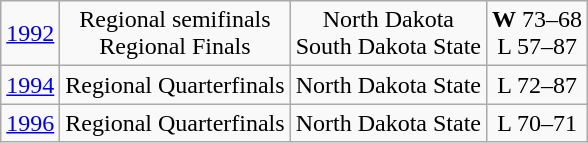<table class="wikitable">
<tr align="center">
<td><a href='#'>1992</a></td>
<td>Regional semifinals<br>Regional Finals</td>
<td>North Dakota<br>South Dakota State</td>
<td><strong>W</strong> 73–68<br>L 57–87</td>
</tr>
<tr align="center">
<td><a href='#'>1994</a></td>
<td>Regional Quarterfinals</td>
<td>North Dakota State</td>
<td>L 72–87</td>
</tr>
<tr align="center">
<td><a href='#'>1996</a></td>
<td>Regional Quarterfinals</td>
<td>North Dakota State</td>
<td>L 70–71</td>
</tr>
</table>
